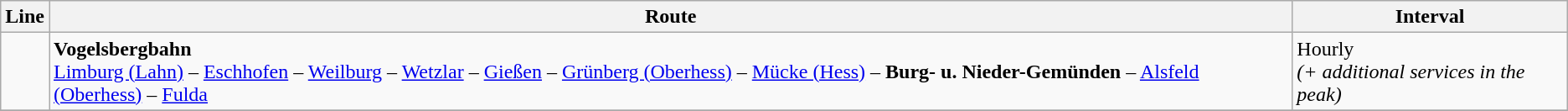<table class="wikitable">
<tr>
<th>Line</th>
<th>Route</th>
<th>Interval</th>
</tr>
<tr>
<td></td>
<td><strong>Vogelsbergbahn</strong><br><a href='#'>Limburg (Lahn)</a> – <a href='#'>Eschhofen</a> – <a href='#'>Weilburg</a> – <a href='#'>Wetzlar</a> – <a href='#'>Gießen</a> – <a href='#'>Grünberg (Oberhess)</a> – <a href='#'>Mücke (Hess)</a> – <strong>Burg- u. Nieder-Gemünden</strong> – <a href='#'>Alsfeld (Oberhess)</a>  – <a href='#'>Fulda</a></td>
<td>Hourly<br> <em>(+ additional services in the peak)</em></td>
</tr>
<tr>
</tr>
</table>
